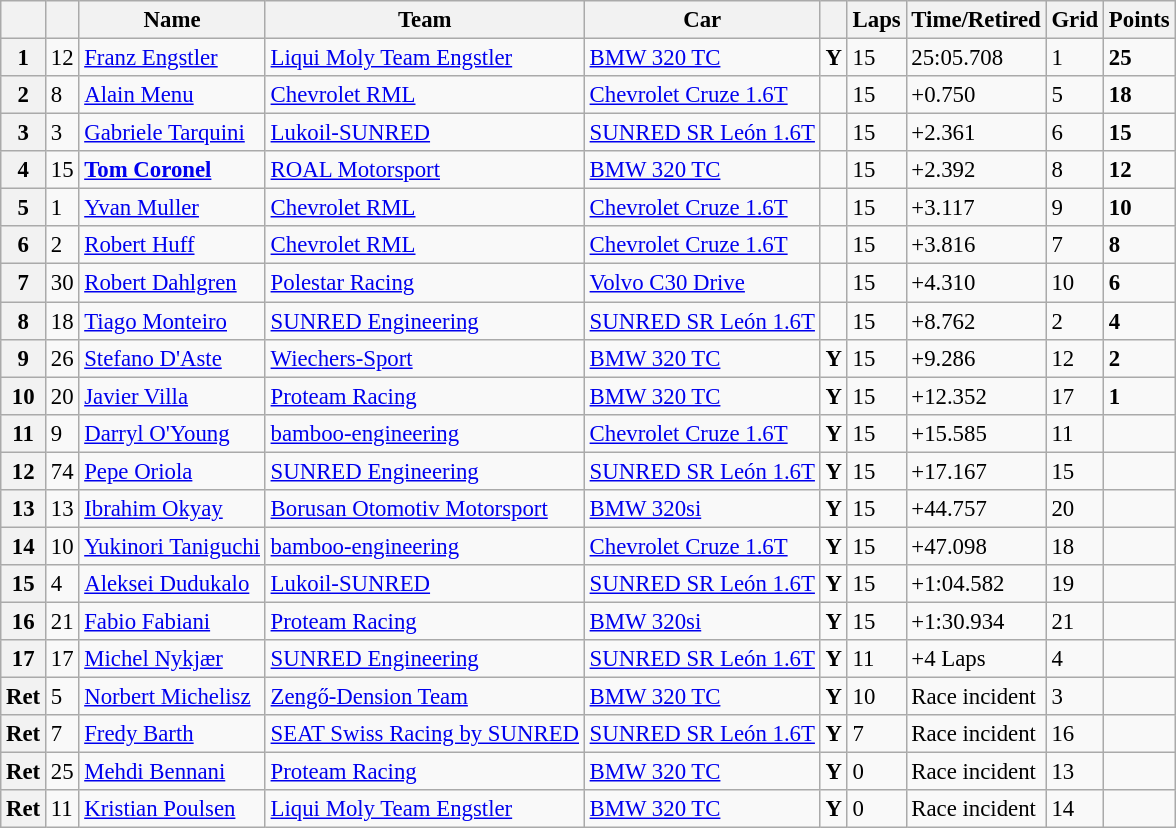<table class="wikitable sortable" style="font-size: 95%;">
<tr>
<th></th>
<th></th>
<th>Name</th>
<th>Team</th>
<th>Car</th>
<th></th>
<th>Laps</th>
<th>Time/Retired</th>
<th>Grid</th>
<th>Points</th>
</tr>
<tr>
<th>1</th>
<td>12</td>
<td> <a href='#'>Franz Engstler</a></td>
<td><a href='#'>Liqui Moly Team Engstler</a></td>
<td><a href='#'>BMW 320 TC</a></td>
<td align=center><strong><span>Y</span></strong></td>
<td>15</td>
<td>25:05.708</td>
<td>1</td>
<td><strong>25</strong></td>
</tr>
<tr>
<th>2</th>
<td>8</td>
<td> <a href='#'>Alain Menu</a></td>
<td><a href='#'>Chevrolet RML</a></td>
<td><a href='#'>Chevrolet Cruze 1.6T</a></td>
<td></td>
<td>15</td>
<td>+0.750</td>
<td>5</td>
<td><strong>18</strong></td>
</tr>
<tr>
<th>3</th>
<td>3</td>
<td> <a href='#'>Gabriele Tarquini</a></td>
<td><a href='#'>Lukoil-SUNRED</a></td>
<td><a href='#'>SUNRED SR León 1.6T</a></td>
<td></td>
<td>15</td>
<td>+2.361</td>
<td>6</td>
<td><strong>15</strong></td>
</tr>
<tr>
<th>4</th>
<td>15</td>
<td> <strong><a href='#'>Tom Coronel</a></strong></td>
<td><a href='#'>ROAL Motorsport</a></td>
<td><a href='#'>BMW 320 TC</a></td>
<td></td>
<td>15</td>
<td>+2.392</td>
<td>8</td>
<td><strong>12</strong></td>
</tr>
<tr>
<th>5</th>
<td>1</td>
<td> <a href='#'>Yvan Muller</a></td>
<td><a href='#'>Chevrolet RML</a></td>
<td><a href='#'>Chevrolet Cruze 1.6T</a></td>
<td></td>
<td>15</td>
<td>+3.117</td>
<td>9</td>
<td><strong>10</strong></td>
</tr>
<tr>
<th>6</th>
<td>2</td>
<td> <a href='#'>Robert Huff</a></td>
<td><a href='#'>Chevrolet RML</a></td>
<td><a href='#'>Chevrolet Cruze 1.6T</a></td>
<td></td>
<td>15</td>
<td>+3.816</td>
<td>7</td>
<td><strong>8</strong></td>
</tr>
<tr>
<th>7</th>
<td>30</td>
<td> <a href='#'>Robert Dahlgren</a></td>
<td><a href='#'>Polestar Racing</a></td>
<td><a href='#'>Volvo C30 Drive</a></td>
<td></td>
<td>15</td>
<td>+4.310</td>
<td>10</td>
<td><strong>6</strong></td>
</tr>
<tr>
<th>8</th>
<td>18</td>
<td> <a href='#'>Tiago Monteiro</a></td>
<td><a href='#'>SUNRED Engineering</a></td>
<td><a href='#'>SUNRED SR León 1.6T</a></td>
<td></td>
<td>15</td>
<td>+8.762</td>
<td>2</td>
<td><strong>4</strong></td>
</tr>
<tr>
<th>9</th>
<td>26</td>
<td> <a href='#'>Stefano D'Aste</a></td>
<td><a href='#'>Wiechers-Sport</a></td>
<td><a href='#'>BMW 320 TC</a></td>
<td align=center><strong><span>Y</span></strong></td>
<td>15</td>
<td>+9.286</td>
<td>12</td>
<td><strong>2</strong></td>
</tr>
<tr>
<th>10</th>
<td>20</td>
<td> <a href='#'>Javier Villa</a></td>
<td><a href='#'>Proteam Racing</a></td>
<td><a href='#'>BMW 320 TC</a></td>
<td align=center><strong><span>Y</span></strong></td>
<td>15</td>
<td>+12.352</td>
<td>17</td>
<td><strong>1</strong></td>
</tr>
<tr>
<th>11</th>
<td>9</td>
<td> <a href='#'>Darryl O'Young</a></td>
<td><a href='#'>bamboo-engineering</a></td>
<td><a href='#'>Chevrolet Cruze 1.6T</a></td>
<td align=center><strong><span>Y</span></strong></td>
<td>15</td>
<td>+15.585</td>
<td>11</td>
<td></td>
</tr>
<tr>
<th>12</th>
<td>74</td>
<td> <a href='#'>Pepe Oriola</a></td>
<td><a href='#'>SUNRED Engineering</a></td>
<td><a href='#'>SUNRED SR León 1.6T</a></td>
<td align=center><strong><span>Y</span></strong></td>
<td>15</td>
<td>+17.167</td>
<td>15</td>
<td></td>
</tr>
<tr>
<th>13</th>
<td>13</td>
<td> <a href='#'>Ibrahim Okyay</a></td>
<td><a href='#'>Borusan Otomotiv Motorsport</a></td>
<td><a href='#'>BMW 320si</a></td>
<td align=center><strong><span>Y</span></strong></td>
<td>15</td>
<td>+44.757</td>
<td>20</td>
<td></td>
</tr>
<tr>
<th>14</th>
<td>10</td>
<td> <a href='#'>Yukinori Taniguchi</a></td>
<td><a href='#'>bamboo-engineering</a></td>
<td><a href='#'>Chevrolet Cruze 1.6T</a></td>
<td align=center><strong><span>Y</span></strong></td>
<td>15</td>
<td>+47.098</td>
<td>18</td>
<td></td>
</tr>
<tr>
<th>15</th>
<td>4</td>
<td> <a href='#'>Aleksei Dudukalo</a></td>
<td><a href='#'>Lukoil-SUNRED</a></td>
<td><a href='#'>SUNRED SR León 1.6T</a></td>
<td align=center><strong><span>Y</span></strong></td>
<td>15</td>
<td>+1:04.582</td>
<td>19</td>
<td></td>
</tr>
<tr>
<th>16</th>
<td>21</td>
<td> <a href='#'>Fabio Fabiani</a></td>
<td><a href='#'>Proteam Racing</a></td>
<td><a href='#'>BMW 320si</a></td>
<td align=center><strong><span>Y</span></strong></td>
<td>15</td>
<td>+1:30.934</td>
<td>21</td>
<td></td>
</tr>
<tr>
<th>17</th>
<td>17</td>
<td> <a href='#'>Michel Nykjær</a></td>
<td><a href='#'>SUNRED Engineering</a></td>
<td><a href='#'>SUNRED SR León 1.6T</a></td>
<td align=center><strong><span>Y</span></strong></td>
<td>11</td>
<td>+4 Laps</td>
<td>4</td>
<td></td>
</tr>
<tr>
<th>Ret</th>
<td>5</td>
<td> <a href='#'>Norbert Michelisz</a></td>
<td><a href='#'>Zengő-Dension Team</a></td>
<td><a href='#'>BMW 320 TC</a></td>
<td align=center><strong><span>Y</span></strong></td>
<td>10</td>
<td>Race incident</td>
<td>3</td>
<td></td>
</tr>
<tr>
<th>Ret</th>
<td>7</td>
<td> <a href='#'>Fredy Barth</a></td>
<td><a href='#'>SEAT Swiss Racing by SUNRED</a></td>
<td><a href='#'>SUNRED SR León 1.6T</a></td>
<td align=center><strong><span>Y</span></strong></td>
<td>7</td>
<td>Race incident</td>
<td>16</td>
<td></td>
</tr>
<tr>
<th>Ret</th>
<td>25</td>
<td> <a href='#'>Mehdi Bennani</a></td>
<td><a href='#'>Proteam Racing</a></td>
<td><a href='#'>BMW 320 TC</a></td>
<td align=center><strong><span>Y</span></strong></td>
<td>0</td>
<td>Race incident</td>
<td>13</td>
<td></td>
</tr>
<tr>
<th>Ret</th>
<td>11</td>
<td> <a href='#'>Kristian Poulsen</a></td>
<td><a href='#'>Liqui Moly Team Engstler</a></td>
<td><a href='#'>BMW 320 TC</a></td>
<td align=center><strong><span>Y</span></strong></td>
<td>0</td>
<td>Race incident</td>
<td>14</td>
<td></td>
</tr>
</table>
